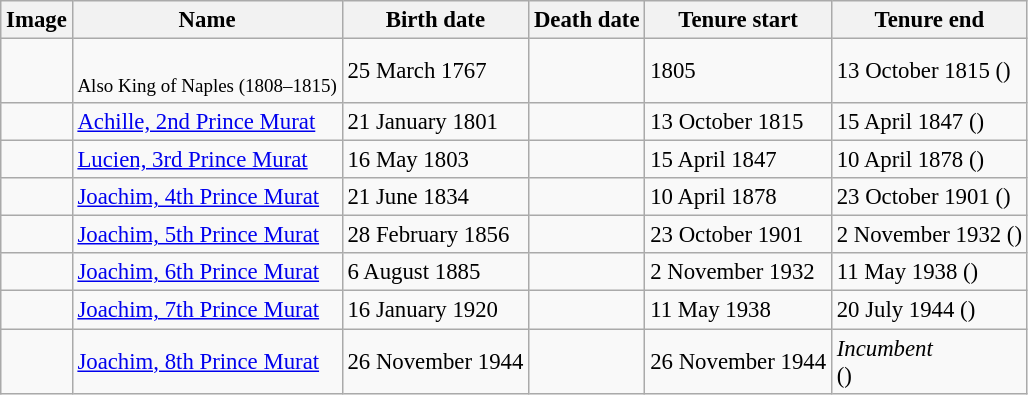<table class="wikitable" style="font-size: 95%;">
<tr>
<th>Image</th>
<th>Name</th>
<th>Birth date</th>
<th>Death date</th>
<th>Tenure start</th>
<th>Tenure end</th>
</tr>
<tr>
<td></td>
<td><br><small>Also King of Naples (1808–1815)</small></td>
<td>25 March 1767</td>
<td></td>
<td>1805</td>
<td>13 October 1815 ()</td>
</tr>
<tr>
<td></td>
<td><a href='#'>Achille, 2nd Prince Murat</a></td>
<td>21 January 1801</td>
<td></td>
<td>13 October 1815</td>
<td>15 April 1847 ()</td>
</tr>
<tr>
<td></td>
<td><a href='#'>Lucien, 3rd Prince Murat</a></td>
<td>16 May 1803</td>
<td></td>
<td>15 April 1847</td>
<td>10 April 1878 ()</td>
</tr>
<tr>
<td></td>
<td><a href='#'>Joachim, 4th Prince Murat</a></td>
<td>21 June 1834</td>
<td></td>
<td>10 April 1878</td>
<td>23 October 1901 ()</td>
</tr>
<tr>
<td></td>
<td><a href='#'>Joachim, 5th Prince Murat</a></td>
<td>28 February 1856</td>
<td></td>
<td>23 October 1901</td>
<td>2 November 1932 ()</td>
</tr>
<tr>
<td></td>
<td><a href='#'>Joachim, 6th Prince Murat</a></td>
<td>6 August 1885</td>
<td></td>
<td>2 November 1932</td>
<td>11 May 1938 ()</td>
</tr>
<tr>
<td></td>
<td><a href='#'>Joachim, 7th Prince Murat</a></td>
<td>16 January 1920</td>
<td></td>
<td>11 May 1938</td>
<td>20 July 1944 ()</td>
</tr>
<tr>
<td></td>
<td><a href='#'>Joachim, 8th Prince Murat</a></td>
<td>26 November 1944</td>
<td></td>
<td>26 November 1944</td>
<td><em>Incumbent</em><br>()</td>
</tr>
</table>
